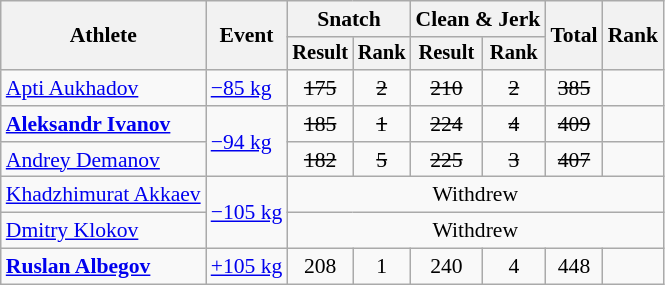<table class="wikitable" style="font-size:90%">
<tr>
<th rowspan="2">Athlete</th>
<th rowspan="2">Event</th>
<th colspan="2">Snatch</th>
<th colspan="2">Clean & Jerk</th>
<th rowspan="2">Total</th>
<th rowspan="2">Rank</th>
</tr>
<tr style="font-size:95%">
<th>Result</th>
<th>Rank</th>
<th>Result</th>
<th>Rank</th>
</tr>
<tr align=center>
<td align=left><a href='#'>Apti Aukhadov</a></td>
<td align=left><a href='#'>−85 kg</a></td>
<td><s>175</s></td>
<td><s>2</s></td>
<td><s>210</s></td>
<td><s>2</s></td>
<td><s>385</s></td>
<td></td>
</tr>
<tr align=center>
<td align=left><strong><a href='#'>Aleksandr Ivanov</a></strong></td>
<td align=left rowspan=2><a href='#'>−94 kg</a></td>
<td><s>185</s></td>
<td><s>1</s></td>
<td><s>224</s></td>
<td><s>4</s></td>
<td><s>409</s></td>
<td></td>
</tr>
<tr align=center>
<td align=left><a href='#'>Andrey Demanov</a></td>
<td><s>182</s></td>
<td><s>5</s></td>
<td><s>225</s></td>
<td><s>3</s></td>
<td><s>407</s></td>
<td></td>
</tr>
<tr align=center>
<td align=left><a href='#'>Khadzhimurat Akkaev</a></td>
<td align=left rowspan=2><a href='#'>−105 kg</a></td>
<td colspan=6>Withdrew</td>
</tr>
<tr align=center>
<td align=left><a href='#'>Dmitry Klokov</a></td>
<td colspan=6>Withdrew</td>
</tr>
<tr align=center>
<td align=left><strong><a href='#'>Ruslan Albegov</a></strong></td>
<td align=left><a href='#'>+105 kg</a></td>
<td>208</td>
<td>1</td>
<td>240</td>
<td>4</td>
<td>448</td>
<td></td>
</tr>
</table>
